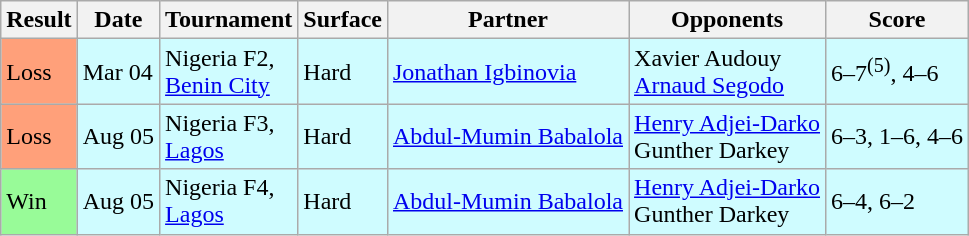<table class="sortable wikitable">
<tr>
<th>Result</th>
<th>Date</th>
<th>Tournament</th>
<th>Surface</th>
<th>Partner</th>
<th>Opponents</th>
<th class="unsortable">Score</th>
</tr>
<tr style="background:#cffcff;">
<td style="background:#ffa07a;">Loss</td>
<td>Mar 04</td>
<td>Nigeria F2,<br><a href='#'>Benin City</a></td>
<td>Hard</td>
<td> <a href='#'>Jonathan Igbinovia</a></td>
<td> Xavier Audouy <br>  <a href='#'>Arnaud Segodo</a></td>
<td>6–7<sup>(5)</sup>, 4–6</td>
</tr>
<tr style="background:#cffcff;">
<td style="background:#ffa07a;">Loss</td>
<td>Aug 05</td>
<td>Nigeria F3,<br><a href='#'>Lagos</a></td>
<td>Hard</td>
<td> <a href='#'>Abdul-Mumin Babalola</a></td>
<td> <a href='#'>Henry Adjei-Darko</a> <br>  Gunther Darkey</td>
<td>6–3, 1–6, 4–6</td>
</tr>
<tr style="background:#cffcff;">
<td style="background:#98fb98;">Win</td>
<td>Aug 05</td>
<td>Nigeria F4,<br><a href='#'>Lagos</a></td>
<td>Hard</td>
<td> <a href='#'>Abdul-Mumin Babalola</a></td>
<td> <a href='#'>Henry Adjei-Darko</a> <br>  Gunther Darkey</td>
<td>6–4, 6–2</td>
</tr>
</table>
